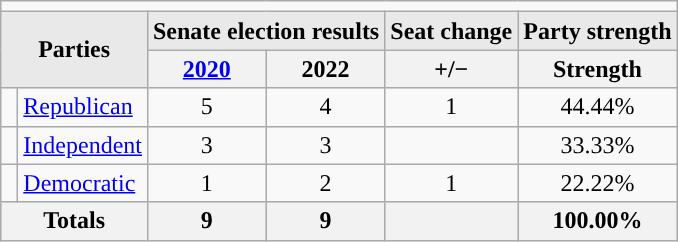<table class   ="wikitable">
<tr>
<td colspan="6"></td>
</tr>
<tr>
<th style   ="background:#e9e9e9; text-align:center" rowspan="2" colspan="2">Parties</th>
<th style   ="background:#e9e9e9; text-align:center" colspan="2">Senate election results</th>
<th style   ="background:#e9e9e9; text-align:center" colspan="1">Seat change</th>
<th style   ="background:#e9e9e9; text-align:center" colspan="1">Party strength</th>
</tr>
<tr style ="background:#e9e9e9">
<th><a href='#'>2020</a></th>
<th>2022</th>
<th>+/−</th>
<th>Strength</th>
</tr>
<tr>
<td style="background-color:"> </td>
<td><a href='#'>Republican</a></td>
<td align = center>5</td>
<td align = center>4</td>
<td align = center>1 </td>
<td align = center>44.44%</td>
</tr>
<tr>
<td style="background-color:"> </td>
<td><a href='#'>Independent</a></td>
<td align = center>3</td>
<td align = center>3</td>
<td align = center></td>
<td align = center>33.33%</td>
</tr>
<tr>
<td style="background-color:"> </td>
<td><a href='#'>Democratic</a></td>
<td align = center>1</td>
<td align = center>2</td>
<td align = center>1 </td>
<td align = center>22.22%</td>
</tr>
<tr style = "background:#ccc">
<th colspan = "2">Totals</th>
<th>9</th>
<th>9</th>
<th></th>
<th>100.00%</th>
</tr>
</table>
